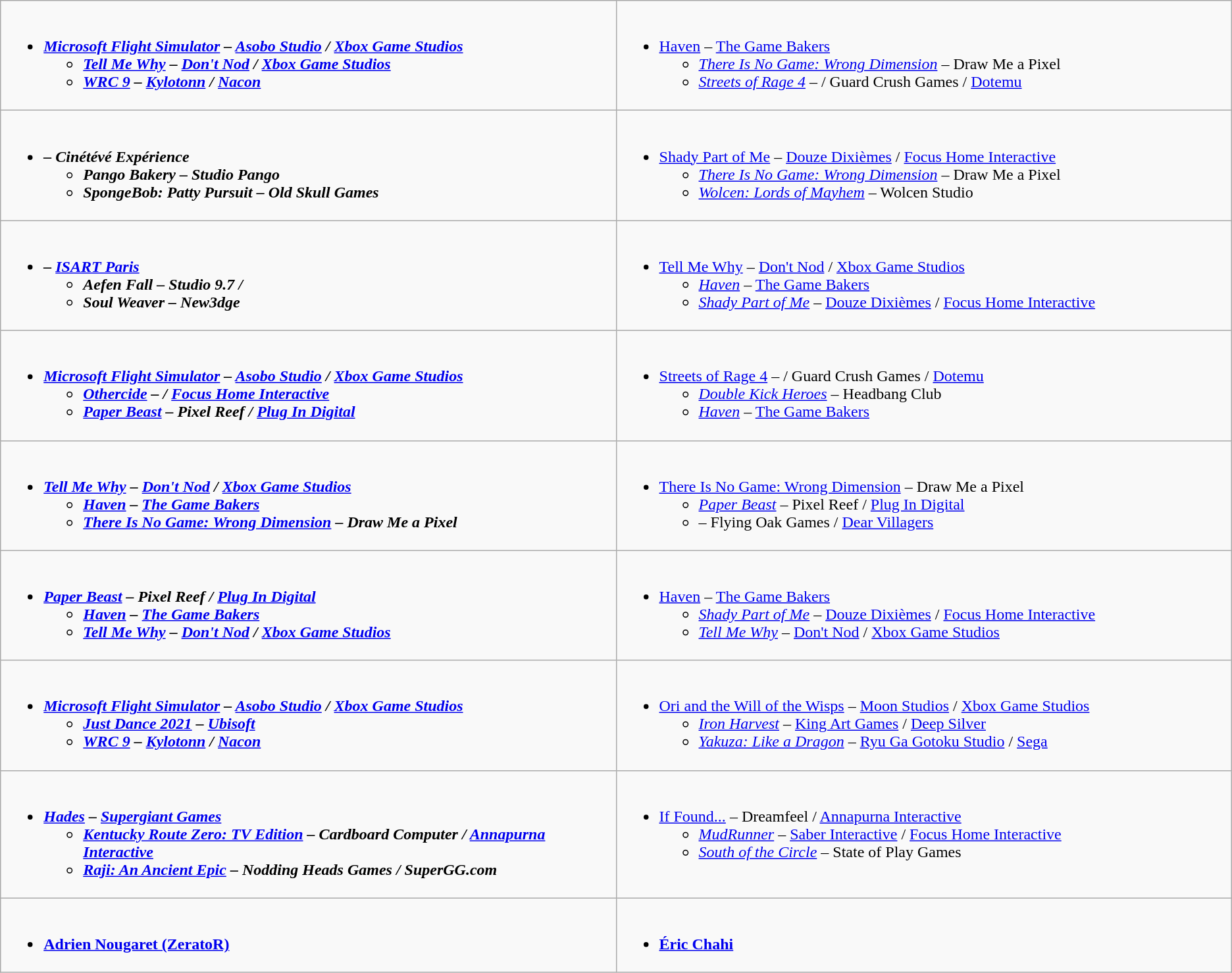<table class="wikitable">
<tr>
<td valign="top" width="50%"><br><ul><li><strong><em><a href='#'>Microsoft Flight Simulator</a><em> – <a href='#'>Asobo Studio</a> / <a href='#'>Xbox Game Studios</a><strong><ul><li></em><a href='#'>Tell Me Why</a><em> – <a href='#'>Don't Nod</a> / <a href='#'>Xbox Game Studios</a></li><li></em><a href='#'>WRC 9</a><em> – <a href='#'>Kylotonn</a> / <a href='#'>Nacon</a></li></ul></li></ul></td>
<td valign="top" width="50%"><br><ul><li></em></strong><a href='#'>Haven</a></em> – <a href='#'>The Game Bakers</a></strong><ul><li><em><a href='#'>There Is No Game: Wrong Dimension</a></em> – Draw Me a Pixel</li><li><em><a href='#'>Streets of Rage 4</a></em> –  / Guard Crush Games / <a href='#'>Dotemu</a></li></ul></li></ul></td>
</tr>
<tr>
<td valign="top" width="50%"><br><ul><li><strong><em><em> – Cinétévé Expérience<strong><ul><li></em>Pango Bakery<em> – Studio Pango</li><li></em>SpongeBob: Patty Pursuit<em> – Old Skull Games</li></ul></li></ul></td>
<td valign="top" width="50%"><br><ul><li></em></strong><a href='#'>Shady Part of Me</a></em> – <a href='#'>Douze Dixièmes</a> / <a href='#'>Focus Home Interactive</a></strong><ul><li><em><a href='#'>There Is No Game: Wrong Dimension</a></em> – Draw Me a Pixel</li><li><em><a href='#'>Wolcen: Lords of Mayhem</a></em> – Wolcen Studio</li></ul></li></ul></td>
</tr>
<tr>
<td valign="top" width="50%"><br><ul><li><strong><em><em> – <a href='#'>ISART Paris</a><strong><ul><li></em>Aefen Fall<em> – Studio 9.7 / </li><li></em>Soul Weaver<em> – New3dge</li></ul></li></ul></td>
<td valign="top" width="50%"><br><ul><li></em></strong><a href='#'>Tell Me Why</a></em> – <a href='#'>Don't Nod</a> / <a href='#'>Xbox Game Studios</a></strong><ul><li><em><a href='#'>Haven</a></em> – <a href='#'>The Game Bakers</a></li><li><em><a href='#'>Shady Part of Me</a></em> – <a href='#'>Douze Dixièmes</a> / <a href='#'>Focus Home Interactive</a></li></ul></li></ul></td>
</tr>
<tr>
<td valign="top" width="50%"><br><ul><li><strong><em><a href='#'>Microsoft Flight Simulator</a><em> – <a href='#'>Asobo Studio</a> / <a href='#'>Xbox Game Studios</a><strong><ul><li></em><a href='#'>Othercide</a><em> –  / <a href='#'>Focus Home Interactive</a></li><li></em><a href='#'>Paper Beast</a><em> – Pixel Reef / <a href='#'>Plug In Digital</a></li></ul></li></ul></td>
<td valign="top" width="50%"><br><ul><li></em></strong><a href='#'>Streets of Rage 4</a></em> –  / Guard Crush Games / <a href='#'>Dotemu</a></strong><ul><li><em><a href='#'>Double Kick Heroes</a></em> – Headbang Club</li><li><em><a href='#'>Haven</a></em> – <a href='#'>The Game Bakers</a></li></ul></li></ul></td>
</tr>
<tr>
<td valign="top" width="50%"><br><ul><li><strong><em><a href='#'>Tell Me Why</a><em> – <a href='#'>Don't Nod</a> / <a href='#'>Xbox Game Studios</a><strong><ul><li></em><a href='#'>Haven</a><em> – <a href='#'>The Game Bakers</a></li><li></em><a href='#'>There Is No Game: Wrong Dimension</a><em> – Draw Me a Pixel</li></ul></li></ul></td>
<td valign="top" width="50%"><br><ul><li></em></strong><a href='#'>There Is No Game: Wrong Dimension</a></em> – Draw Me a Pixel</strong><ul><li><em><a href='#'>Paper Beast</a></em> – Pixel Reef / <a href='#'>Plug In Digital</a></li><li><em></em> – Flying Oak Games / <a href='#'>Dear Villagers</a></li></ul></li></ul></td>
</tr>
<tr>
<td valign="top" width="50%"><br><ul><li><strong><em><a href='#'>Paper Beast</a><em> – Pixel Reef / <a href='#'>Plug In Digital</a><strong><ul><li></em><a href='#'>Haven</a><em> – <a href='#'>The Game Bakers</a></li><li></em><a href='#'>Tell Me Why</a><em> – <a href='#'>Don't Nod</a> / <a href='#'>Xbox Game Studios</a></li></ul></li></ul></td>
<td valign="top" width="50%"><br><ul><li></em></strong><a href='#'>Haven</a></em> – <a href='#'>The Game Bakers</a></strong><ul><li><em><a href='#'>Shady Part of Me</a></em> – <a href='#'>Douze Dixièmes</a> / <a href='#'>Focus Home Interactive</a></li><li><em><a href='#'>Tell Me Why</a></em> – <a href='#'>Don't Nod</a> / <a href='#'>Xbox Game Studios</a></li></ul></li></ul></td>
</tr>
<tr>
<td valign="top" width="50%"><br><ul><li><strong><em><a href='#'>Microsoft Flight Simulator</a><em> – <a href='#'>Asobo Studio</a> / <a href='#'>Xbox Game Studios</a><strong><ul><li></em><a href='#'>Just Dance 2021</a><em> – <a href='#'>Ubisoft</a></li><li></em><a href='#'>WRC 9</a><em> – <a href='#'>Kylotonn</a> / <a href='#'>Nacon</a></li></ul></li></ul></td>
<td valign="top" width="50%"><br><ul><li></em></strong><a href='#'>Ori and the Will of the Wisps</a></em> – <a href='#'>Moon Studios</a> / <a href='#'>Xbox Game Studios</a></strong><ul><li><em><a href='#'>Iron Harvest</a></em> – <a href='#'>King Art Games</a> / <a href='#'>Deep Silver</a></li><li><em><a href='#'>Yakuza: Like a Dragon</a></em> – <a href='#'>Ryu Ga Gotoku Studio</a> / <a href='#'>Sega</a></li></ul></li></ul></td>
</tr>
<tr>
<td valign="top" width="50%"><br><ul><li><strong><em><a href='#'>Hades</a><em> – <a href='#'>Supergiant Games</a><strong><ul><li></em><a href='#'>Kentucky Route Zero: TV Edition</a><em> – Cardboard Computer / <a href='#'>Annapurna Interactive</a></li><li></em><a href='#'>Raji: An Ancient Epic</a><em> – Nodding Heads Games / SuperGG.com</li></ul></li></ul></td>
<td valign="top" width="50%"><br><ul><li></em></strong><a href='#'>If Found...</a></em> – Dreamfeel / <a href='#'>Annapurna Interactive</a></strong><ul><li><em><a href='#'>MudRunner</a></em> – <a href='#'>Saber Interactive</a> / <a href='#'>Focus Home Interactive</a></li><li><em><a href='#'>South of the Circle</a></em> – State of Play Games</li></ul></li></ul></td>
</tr>
<tr>
<td valign="top" width="50%"><br><ul><li><strong><a href='#'>Adrien Nougaret (ZeratoR)</a></strong></li></ul></td>
<td valign="top" width="50%"><br><ul><li><strong><a href='#'>Éric Chahi</a></strong></li></ul></td>
</tr>
</table>
